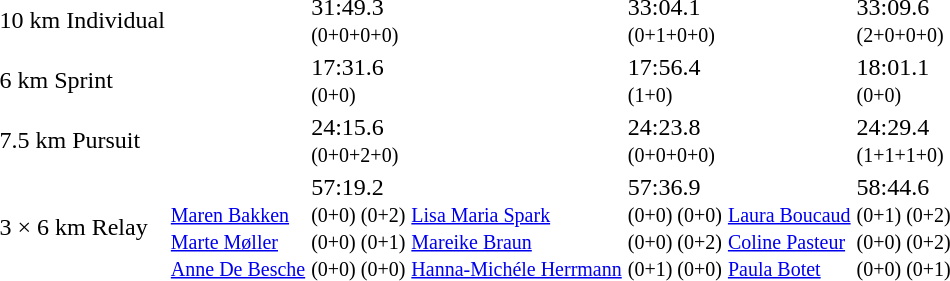<table>
<tr>
<td>10 km Individual<br><em></em></td>
<td></td>
<td>31:49.3<br><small>(0+0+0+0)</small></td>
<td></td>
<td>33:04.1<br><small>(0+1+0+0)</small></td>
<td></td>
<td>33:09.6<br><small>(2+0+0+0)</small></td>
</tr>
<tr>
<td>6 km Sprint<br><em></em></td>
<td></td>
<td>17:31.6<br><small>(0+0)</small></td>
<td></td>
<td>17:56.4<br><small>(1+0)</small></td>
<td></td>
<td>18:01.1<br><small>(0+0)</small></td>
</tr>
<tr>
<td>7.5 km Pursuit<br><em></em></td>
<td></td>
<td>24:15.6<br><small>(0+0+2+0)</small></td>
<td></td>
<td>24:23.8<br><small>(0+0+0+0)</small></td>
<td></td>
<td>24:29.4<br><small>(1+1+1+0)</small></td>
</tr>
<tr>
<td>3 × 6 km Relay<br><em></em></td>
<td><br><small><a href='#'>Maren Bakken</a><br><a href='#'>Marte Møller</a><br><a href='#'>Anne De Besche</a> </small></td>
<td>57:19.2<br><small>(0+0) (0+2)<br>(0+0) (0+1)<br>(0+0) (0+0)</small></td>
<td><br><small><a href='#'>Lisa Maria Spark</a><br><a href='#'>Mareike Braun</a><br><a href='#'>Hanna-Michéle Herrmann</a></small></td>
<td>57:36.9<br><small>(0+0) (0+0)<br>(0+0) (0+2)<br>(0+1) (0+0)</small></td>
<td><br><small><a href='#'>Laura Boucaud</a><br><a href='#'>Coline Pasteur</a><br><a href='#'>Paula Botet</a> </small></td>
<td>58:44.6<br><small>(0+1) (0+2)<br>(0+0) (0+2)<br>(0+0) (0+1)</small></td>
</tr>
</table>
